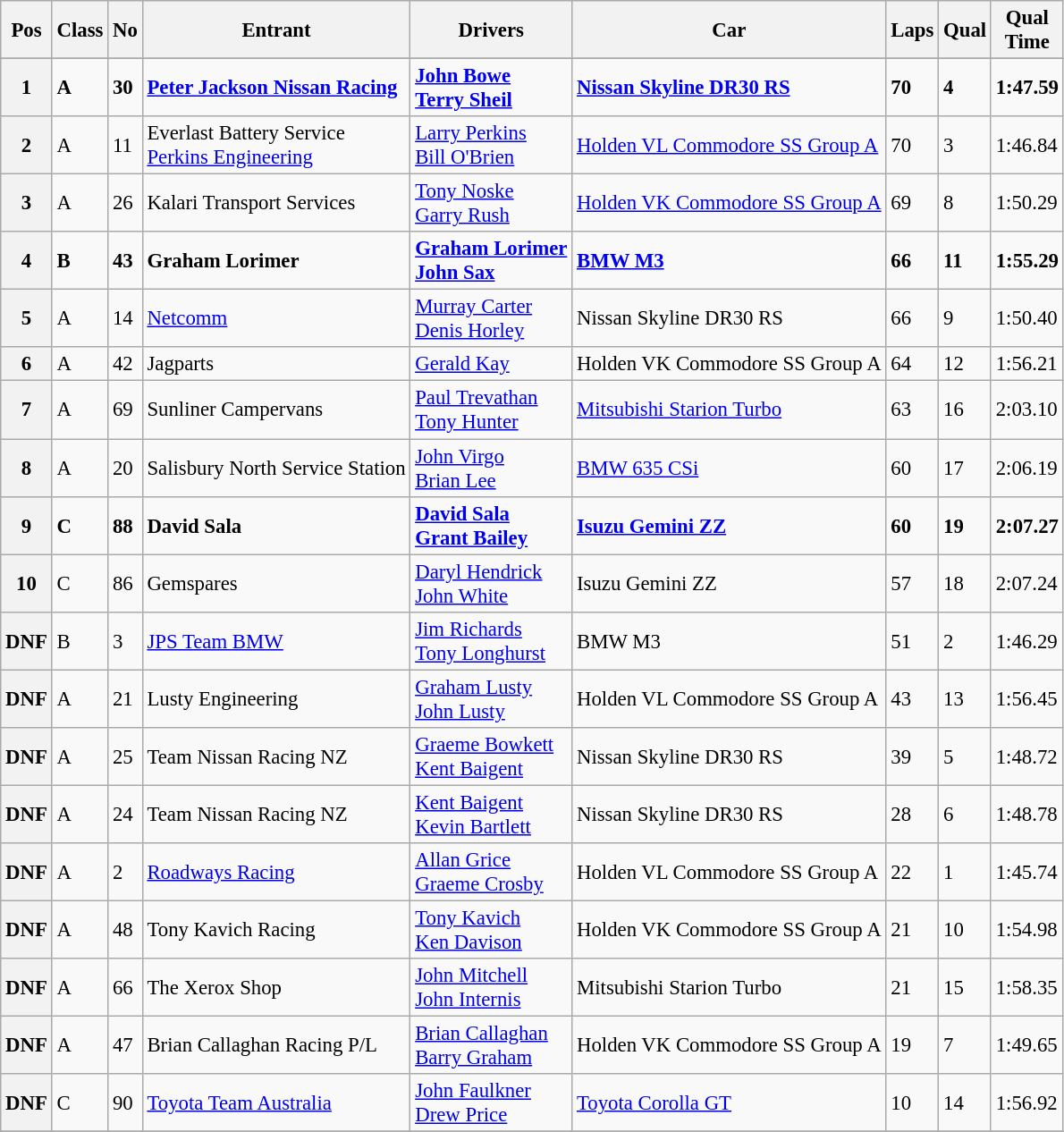<table class="wikitable sortable" style="font-size: 95%;">
<tr>
<th>Pos</th>
<th>Class</th>
<th>No</th>
<th>Entrant</th>
<th>Drivers</th>
<th>Car</th>
<th>Laps</th>
<th>Qual</th>
<th>Qual<br>Time</th>
</tr>
<tr>
</tr>
<tr style="font-weight:bold">
<th>1</th>
<td>A</td>
<td>30</td>
<td> <a href='#'>Peter Jackson Nissan Racing</a></td>
<td> <a href='#'>John Bowe</a> <br>  <a href='#'>Terry Sheil</a></td>
<td><a href='#'>Nissan Skyline DR30 RS</a></td>
<td>70</td>
<td>4</td>
<td>1:47.59</td>
</tr>
<tr>
<th>2</th>
<td>A</td>
<td>11</td>
<td> Everlast Battery Service <br>  <a href='#'>Perkins Engineering</a></td>
<td> <a href='#'>Larry Perkins</a> <br>  <a href='#'>Bill O'Brien</a></td>
<td><a href='#'>Holden VL Commodore SS Group A</a></td>
<td>70</td>
<td>3</td>
<td>1:46.84</td>
</tr>
<tr>
<th>3</th>
<td>A</td>
<td>26</td>
<td> Kalari Transport Services</td>
<td> <a href='#'>Tony Noske</a> <br>  <a href='#'>Garry Rush</a></td>
<td><a href='#'>Holden VK Commodore SS Group A</a></td>
<td>69</td>
<td>8</td>
<td>1:50.29</td>
</tr>
<tr style="font-weight:bold">
<th>4</th>
<td>B</td>
<td>43</td>
<td> Graham Lorimer</td>
<td> <a href='#'>Graham Lorimer</a> <br>  <a href='#'>John Sax</a></td>
<td><a href='#'>BMW M3</a></td>
<td>66</td>
<td>11</td>
<td>1:55.29</td>
</tr>
<tr>
<th>5</th>
<td>A</td>
<td>14</td>
<td> <a href='#'>Netcomm</a></td>
<td> <a href='#'>Murray Carter</a> <br>  <a href='#'>Denis Horley</a></td>
<td>Nissan Skyline DR30 RS</td>
<td>66</td>
<td>9</td>
<td>1:50.40</td>
</tr>
<tr>
<th>6</th>
<td>A</td>
<td>42</td>
<td> Jagparts</td>
<td> <a href='#'>Gerald Kay</a></td>
<td>Holden VK Commodore SS Group A</td>
<td>64</td>
<td>12</td>
<td>1:56.21</td>
</tr>
<tr>
<th>7</th>
<td>A</td>
<td>69</td>
<td> Sunliner Campervans</td>
<td> <a href='#'>Paul Trevathan</a> <br>  <a href='#'>Tony Hunter</a></td>
<td><a href='#'>Mitsubishi Starion Turbo</a></td>
<td>63</td>
<td>16</td>
<td>2:03.10</td>
</tr>
<tr>
<th>8</th>
<td>A</td>
<td>20</td>
<td> Salisbury North Service Station</td>
<td> <a href='#'>John Virgo</a> <br>  <a href='#'>Brian Lee</a></td>
<td><a href='#'>BMW 635 CSi</a></td>
<td>60</td>
<td>17</td>
<td>2:06.19</td>
</tr>
<tr style="font-weight:bold">
<th>9</th>
<td>C</td>
<td>88</td>
<td> David Sala</td>
<td> <a href='#'>David Sala</a><br> <a href='#'>Grant Bailey</a></td>
<td><a href='#'>Isuzu Gemini ZZ</a></td>
<td>60</td>
<td>19</td>
<td>2:07.27</td>
</tr>
<tr>
<th>10</th>
<td>C</td>
<td>86</td>
<td> Gemspares</td>
<td> <a href='#'>Daryl Hendrick</a> <br>  <a href='#'>John White</a></td>
<td>Isuzu Gemini ZZ</td>
<td>57</td>
<td>18</td>
<td>2:07.24</td>
</tr>
<tr>
<th>DNF</th>
<td>B</td>
<td>3</td>
<td> <a href='#'>JPS Team BMW</a></td>
<td> <a href='#'>Jim Richards</a> <br>  <a href='#'>Tony Longhurst</a></td>
<td>BMW M3</td>
<td>51</td>
<td>2</td>
<td>1:46.29</td>
</tr>
<tr>
<th>DNF</th>
<td>A</td>
<td>21</td>
<td> Lusty Engineering</td>
<td> <a href='#'>Graham Lusty</a> <br>  <a href='#'>John Lusty</a></td>
<td>Holden VL Commodore SS Group A</td>
<td>43</td>
<td>13</td>
<td>1:56.45</td>
</tr>
<tr>
<th>DNF</th>
<td>A</td>
<td>25</td>
<td> Team Nissan Racing NZ</td>
<td> <a href='#'>Graeme Bowkett</a> <br>  <a href='#'>Kent Baigent</a></td>
<td>Nissan Skyline DR30 RS</td>
<td>39</td>
<td>5</td>
<td>1:48.72</td>
</tr>
<tr>
<th>DNF</th>
<td>A</td>
<td>24</td>
<td> Team Nissan Racing NZ</td>
<td> <a href='#'>Kent Baigent</a> <br>  <a href='#'>Kevin Bartlett</a></td>
<td>Nissan Skyline DR30 RS</td>
<td>28</td>
<td>6</td>
<td>1:48.78</td>
</tr>
<tr>
<th>DNF</th>
<td>A</td>
<td>2</td>
<td> <a href='#'>Roadways Racing</a></td>
<td> <a href='#'>Allan Grice</a> <br>  <a href='#'>Graeme Crosby</a></td>
<td>Holden VL Commodore SS Group A</td>
<td>22</td>
<td>1</td>
<td>1:45.74</td>
</tr>
<tr>
<th>DNF</th>
<td>A</td>
<td>48</td>
<td> Tony Kavich Racing</td>
<td> <a href='#'>Tony Kavich</a> <br>  <a href='#'>Ken Davison</a></td>
<td>Holden VK Commodore SS Group A</td>
<td>21</td>
<td>10</td>
<td>1:54.98</td>
</tr>
<tr>
<th>DNF</th>
<td>A</td>
<td>66</td>
<td> The Xerox Shop</td>
<td> <a href='#'>John Mitchell</a> <br>  <a href='#'>John Internis</a></td>
<td>Mitsubishi Starion Turbo</td>
<td>21</td>
<td>15</td>
<td>1:58.35</td>
</tr>
<tr>
<th>DNF</th>
<td>A</td>
<td>47</td>
<td> Brian Callaghan Racing P/L</td>
<td> <a href='#'>Brian Callaghan</a> <br>  <a href='#'>Barry Graham</a></td>
<td>Holden VK Commodore SS Group A</td>
<td>19</td>
<td>7</td>
<td>1:49.65</td>
</tr>
<tr>
<th>DNF</th>
<td>C</td>
<td>90</td>
<td> <a href='#'>Toyota Team Australia</a></td>
<td> <a href='#'>John Faulkner</a> <br>  <a href='#'>Drew Price</a></td>
<td><a href='#'>Toyota Corolla GT</a></td>
<td>10</td>
<td>14</td>
<td>1:56.92</td>
</tr>
<tr>
</tr>
</table>
